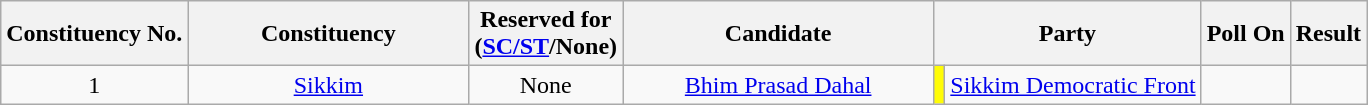<table class="wikitable sortable" style="text-align:center">
<tr>
<th>Constituency No.</th>
<th style="width:180px;">Constituency</th>
<th>Reserved for<br>(<a href='#'>SC/ST</a>/None)</th>
<th style="width:200px;">Candidate</th>
<th colspan="2">Party</th>
<th>Poll On</th>
<th>Result</th>
</tr>
<tr>
<td style="text-align:center;">1</td>
<td><a href='#'>Sikkim</a></td>
<td>None</td>
<td><a href='#'>Bhim Prasad Dahal</a></td>
<td bgcolor=#FFFC06></td>
<td><a href='#'>Sikkim Democratic Front</a></td>
<td></td>
<td></td>
</tr>
</table>
